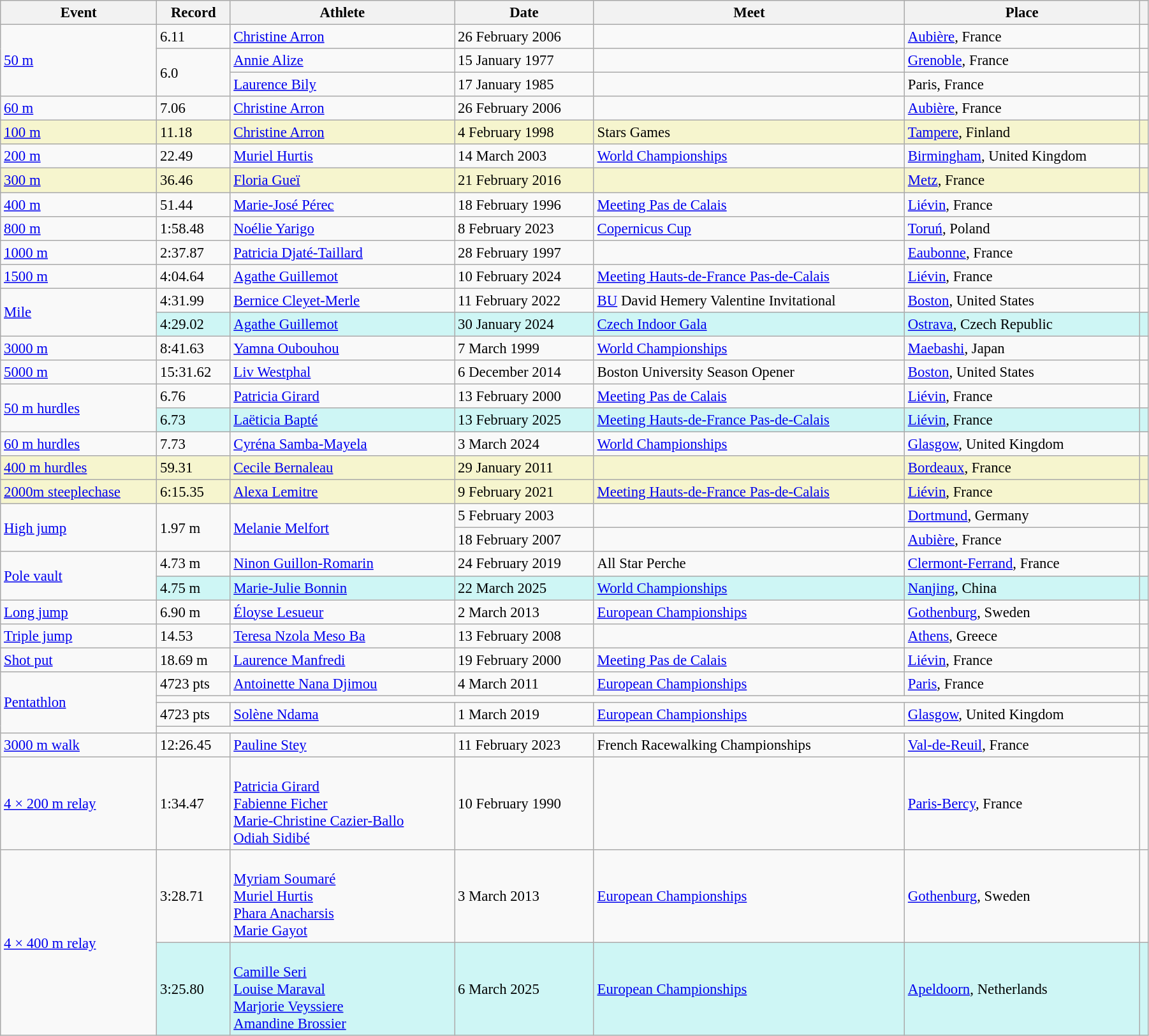<table class="wikitable" style="font-size:95%; width: 95%;">
<tr>
<th>Event</th>
<th>Record</th>
<th>Athlete</th>
<th>Date</th>
<th>Meet</th>
<th>Place</th>
<th></th>
</tr>
<tr>
<td rowspan=3><a href='#'>50 m</a></td>
<td>6.11</td>
<td><a href='#'>Christine Arron</a></td>
<td>26 February 2006</td>
<td></td>
<td><a href='#'>Aubière</a>, France</td>
<td></td>
</tr>
<tr>
<td rowspan=2>6.0 </td>
<td><a href='#'>Annie Alize</a></td>
<td>15 January 1977</td>
<td></td>
<td><a href='#'>Grenoble</a>, France</td>
<td></td>
</tr>
<tr>
<td><a href='#'>Laurence Bily</a></td>
<td>17 January 1985</td>
<td></td>
<td>Paris, France</td>
<td></td>
</tr>
<tr>
<td><a href='#'>60 m</a></td>
<td>7.06</td>
<td><a href='#'>Christine Arron</a></td>
<td>26 February 2006</td>
<td></td>
<td><a href='#'>Aubière</a>, France</td>
<td></td>
</tr>
<tr style="background:#f6F5CE;">
<td><a href='#'>100 m</a></td>
<td>11.18</td>
<td><a href='#'>Christine Arron</a></td>
<td>4 February 1998</td>
<td>Stars Games</td>
<td><a href='#'>Tampere</a>, Finland</td>
<td></td>
</tr>
<tr>
<td><a href='#'>200 m</a></td>
<td>22.49</td>
<td><a href='#'>Muriel Hurtis</a></td>
<td>14 March 2003</td>
<td><a href='#'>World Championships</a></td>
<td><a href='#'>Birmingham</a>, United Kingdom</td>
<td></td>
</tr>
<tr style="background:#f6F5CE;">
<td><a href='#'>300 m</a></td>
<td>36.46</td>
<td><a href='#'>Floria Gueï</a></td>
<td>21 February 2016</td>
<td></td>
<td><a href='#'>Metz</a>, France</td>
<td></td>
</tr>
<tr>
<td><a href='#'>400 m</a></td>
<td>51.44</td>
<td><a href='#'>Marie-José Pérec</a></td>
<td>18 February 1996</td>
<td><a href='#'>Meeting Pas de Calais</a></td>
<td><a href='#'>Liévin</a>, France</td>
<td></td>
</tr>
<tr>
<td><a href='#'>800 m</a></td>
<td>1:58.48</td>
<td><a href='#'>Noélie Yarigo</a></td>
<td>8 February 2023</td>
<td><a href='#'>Copernicus Cup</a></td>
<td><a href='#'>Toruń</a>, Poland</td>
<td></td>
</tr>
<tr>
<td><a href='#'>1000 m</a></td>
<td>2:37.87</td>
<td><a href='#'>Patricia Djaté-Taillard</a></td>
<td>28 February 1997</td>
<td></td>
<td><a href='#'>Eaubonne</a>, France</td>
<td></td>
</tr>
<tr>
<td><a href='#'>1500 m</a></td>
<td>4:04.64</td>
<td><a href='#'>Agathe Guillemot</a></td>
<td>10 February 2024</td>
<td><a href='#'>Meeting Hauts-de-France Pas-de-Calais</a></td>
<td><a href='#'>Liévin</a>, France</td>
<td></td>
</tr>
<tr>
<td rowspan=2><a href='#'>Mile</a></td>
<td>4:31.99</td>
<td><a href='#'>Bernice Cleyet-Merle</a></td>
<td>11 February 2022</td>
<td><a href='#'>BU</a> David Hemery Valentine Invitational</td>
<td><a href='#'>Boston</a>, United States</td>
<td></td>
</tr>
<tr bgcolor=#CEF6F5>
<td>4:29.02</td>
<td><a href='#'>Agathe Guillemot</a></td>
<td>30 January 2024</td>
<td><a href='#'>Czech Indoor Gala</a></td>
<td><a href='#'>Ostrava</a>, Czech Republic</td>
<td></td>
</tr>
<tr>
<td><a href='#'>3000 m</a></td>
<td>8:41.63</td>
<td><a href='#'>Yamna Oubouhou</a></td>
<td>7 March 1999</td>
<td><a href='#'>World Championships</a></td>
<td><a href='#'>Maebashi</a>, Japan</td>
<td></td>
</tr>
<tr>
<td><a href='#'>5000 m</a></td>
<td>15:31.62</td>
<td><a href='#'>Liv Westphal</a></td>
<td>6 December 2014</td>
<td>Boston University Season Opener</td>
<td><a href='#'>Boston</a>, United States</td>
<td></td>
</tr>
<tr>
<td rowspan=2><a href='#'>50 m hurdles</a></td>
<td>6.76</td>
<td><a href='#'>Patricia Girard</a></td>
<td>13 February 2000</td>
<td><a href='#'>Meeting Pas de Calais</a></td>
<td><a href='#'>Liévin</a>, France</td>
<td></td>
</tr>
<tr bgcolor=#CEF6F5>
<td>6.73</td>
<td><a href='#'>Laëticia Bapté</a></td>
<td>13 February 2025</td>
<td><a href='#'>Meeting Hauts-de-France Pas-de-Calais</a></td>
<td><a href='#'>Liévin</a>, France</td>
<td></td>
</tr>
<tr>
<td><a href='#'>60 m hurdles</a></td>
<td>7.73</td>
<td><a href='#'>Cyréna Samba-Mayela</a></td>
<td>3 March 2024</td>
<td><a href='#'>World Championships</a></td>
<td><a href='#'>Glasgow</a>, United Kingdom</td>
<td></td>
</tr>
<tr style="background:#f6F5CE;">
<td><a href='#'>400 m hurdles</a></td>
<td>59.31</td>
<td><a href='#'>Cecile Bernaleau</a></td>
<td>29 January 2011</td>
<td></td>
<td><a href='#'>Bordeaux</a>, France</td>
<td></td>
</tr>
<tr style="background:#f6F5CE;">
<td><a href='#'>2000m steeplechase</a></td>
<td>6:15.35</td>
<td><a href='#'>Alexa Lemitre</a></td>
<td>9 February 2021</td>
<td><a href='#'>Meeting Hauts-de-France Pas-de-Calais</a></td>
<td><a href='#'>Liévin</a>, France</td>
<td></td>
</tr>
<tr>
<td rowspan=2><a href='#'>High jump</a></td>
<td rowspan=2>1.97 m</td>
<td rowspan=2><a href='#'>Melanie Melfort</a></td>
<td>5 February 2003</td>
<td></td>
<td><a href='#'>Dortmund</a>, Germany</td>
<td></td>
</tr>
<tr>
<td>18 February 2007</td>
<td></td>
<td><a href='#'>Aubière</a>, France</td>
<td></td>
</tr>
<tr>
<td rowspan=2><a href='#'>Pole vault</a></td>
<td>4.73 m</td>
<td><a href='#'>Ninon Guillon-Romarin</a></td>
<td>24 February 2019</td>
<td>All Star Perche</td>
<td><a href='#'>Clermont-Ferrand</a>, France</td>
<td></td>
</tr>
<tr bgcolor=#CEF6F5>
<td>4.75 m</td>
<td><a href='#'>Marie-Julie Bonnin</a></td>
<td>22 March 2025</td>
<td><a href='#'>World Championships</a></td>
<td><a href='#'>Nanjing</a>, China</td>
<td></td>
</tr>
<tr>
<td><a href='#'>Long jump</a></td>
<td>6.90 m</td>
<td><a href='#'>Éloyse Lesueur</a></td>
<td>2 March 2013</td>
<td><a href='#'>European Championships</a></td>
<td><a href='#'>Gothenburg</a>, Sweden</td>
<td></td>
</tr>
<tr>
<td><a href='#'>Triple jump</a></td>
<td>14.53</td>
<td><a href='#'>Teresa Nzola Meso Ba</a></td>
<td>13 February 2008</td>
<td></td>
<td><a href='#'>Athens</a>, Greece</td>
<td></td>
</tr>
<tr>
<td><a href='#'>Shot put</a></td>
<td>18.69 m</td>
<td><a href='#'>Laurence Manfredi</a></td>
<td>19 February 2000</td>
<td><a href='#'>Meeting Pas de Calais</a></td>
<td><a href='#'>Liévin</a>, France</td>
<td></td>
</tr>
<tr>
<td rowspan=4><a href='#'>Pentathlon</a></td>
<td>4723 pts</td>
<td><a href='#'>Antoinette Nana Djimou</a></td>
<td>4 March 2011</td>
<td><a href='#'>European Championships</a></td>
<td><a href='#'>Paris</a>, France</td>
<td></td>
</tr>
<tr>
<td colspan=5></td>
<td></td>
</tr>
<tr>
<td>4723 pts</td>
<td><a href='#'>Solène Ndama</a></td>
<td>1 March 2019</td>
<td><a href='#'>European Championships</a></td>
<td><a href='#'>Glasgow</a>, United Kingdom</td>
<td></td>
</tr>
<tr>
<td colspan=5></td>
<td></td>
</tr>
<tr>
<td><a href='#'>3000 m walk</a></td>
<td>12:26.45</td>
<td><a href='#'>Pauline Stey</a></td>
<td>11 February 2023</td>
<td>French Racewalking Championships</td>
<td><a href='#'>Val-de-Reuil</a>, France</td>
<td></td>
</tr>
<tr>
<td><a href='#'>4 × 200 m relay</a></td>
<td>1:34.47</td>
<td><br><a href='#'>Patricia Girard</a><br><a href='#'>Fabienne Ficher</a><br><a href='#'>Marie-Christine Cazier-Ballo</a><br><a href='#'>Odiah Sidibé</a></td>
<td>10 February 1990</td>
<td></td>
<td><a href='#'>Paris-Bercy</a>, France</td>
<td></td>
</tr>
<tr>
<td rowspan=2><a href='#'>4 × 400 m relay</a></td>
<td>3:28.71</td>
<td><br><a href='#'>Myriam Soumaré</a><br><a href='#'>Muriel Hurtis</a><br><a href='#'>Phara Anacharsis</a><br><a href='#'>Marie Gayot</a></td>
<td>3 March 2013</td>
<td><a href='#'>European Championships</a></td>
<td><a href='#'>Gothenburg</a>, Sweden</td>
<td></td>
</tr>
<tr bgcolor="#CEF6F5">
<td>3:25.80</td>
<td><br><a href='#'>Camille Seri</a><br><a href='#'>Louise Maraval</a><br><a href='#'>Marjorie Veyssiere</a><br><a href='#'>Amandine Brossier</a></td>
<td>6 March 2025</td>
<td><a href='#'>European Championships</a></td>
<td><a href='#'>Apeldoorn</a>, Netherlands</td>
<td></td>
</tr>
</table>
